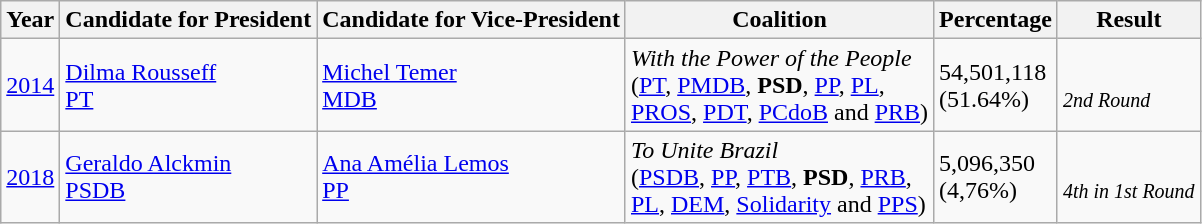<table class="wikitable">
<tr>
<th>Year</th>
<th>Candidate for President</th>
<th>Candidate for Vice-President</th>
<th>Coalition</th>
<th>Percentage</th>
<th>Result</th>
</tr>
<tr>
<td><a href='#'>2014</a></td>
<td><a href='#'>Dilma Rousseff</a><br><a href='#'>PT</a></td>
<td><a href='#'>Michel Temer</a><br><a href='#'>MDB</a></td>
<td><em>With the Power of the People</em><br>(<a href='#'>PT</a>, <a href='#'>PMDB</a>, <strong>PSD</strong>, <a href='#'>PP</a>, <a href='#'>PL</a>,<br><a href='#'>PROS</a>, <a href='#'>PDT</a>, <a href='#'>PCdoB</a> and <a href='#'>PRB</a>)</td>
<td>54,501,118<br>(51.64%)</td>
<td><br><em><small>2nd Round</small></em></td>
</tr>
<tr>
<td><a href='#'>2018</a></td>
<td><a href='#'>Geraldo Alckmin</a><br><a href='#'>PSDB</a></td>
<td><a href='#'>Ana Amélia Lemos</a><br><a href='#'>PP</a></td>
<td><em>To Unite Brazil</em><br>(<a href='#'>PSDB</a>, <a href='#'>PP</a>, <a href='#'>PTB</a>, <strong>PSD</strong>, <a href='#'>PRB</a>,<br><a href='#'>PL</a>, <a href='#'>DEM</a>, <a href='#'>Solidarity</a> and <a href='#'>PPS</a>)</td>
<td>5,096,350<br>(4,76%)</td>
<td><br><em><small>4th in 1st Round</small></em></td>
</tr>
</table>
